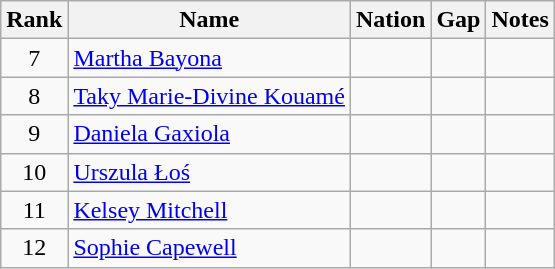<table class="wikitable sortable" style="text-align:center">
<tr>
<th>Rank</th>
<th>Name</th>
<th>Nation</th>
<th>Gap</th>
<th>Notes</th>
</tr>
<tr>
<td>7</td>
<td align=left><a href='#'>Martha Bayona</a></td>
<td align=left></td>
<td></td>
<td></td>
</tr>
<tr>
<td>8</td>
<td align=left><a href='#'>Taky Marie-Divine Kouamé</a></td>
<td align=left></td>
<td></td>
<td></td>
</tr>
<tr>
<td>9</td>
<td align=left><a href='#'>Daniela Gaxiola</a></td>
<td align=left></td>
<td></td>
<td></td>
</tr>
<tr>
<td>10</td>
<td align=left><a href='#'>Urszula Łoś</a></td>
<td align=left></td>
<td></td>
<td></td>
</tr>
<tr>
<td>11</td>
<td align=left><a href='#'>Kelsey Mitchell</a></td>
<td align=left></td>
<td></td>
<td></td>
</tr>
<tr>
<td>12</td>
<td align=left><a href='#'>Sophie Capewell</a></td>
<td align=left></td>
<td></td>
<td></td>
</tr>
</table>
